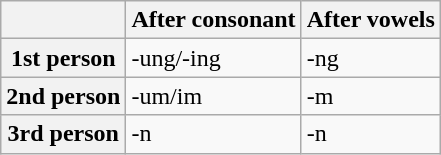<table class="wikitable">
<tr>
<th></th>
<th>After consonant</th>
<th>After vowels</th>
</tr>
<tr>
<th>1st person</th>
<td>-ung/-ing</td>
<td>-ng</td>
</tr>
<tr>
<th>2nd person</th>
<td>-um/im</td>
<td>-m</td>
</tr>
<tr>
<th>3rd person</th>
<td>-n</td>
<td>-n</td>
</tr>
</table>
